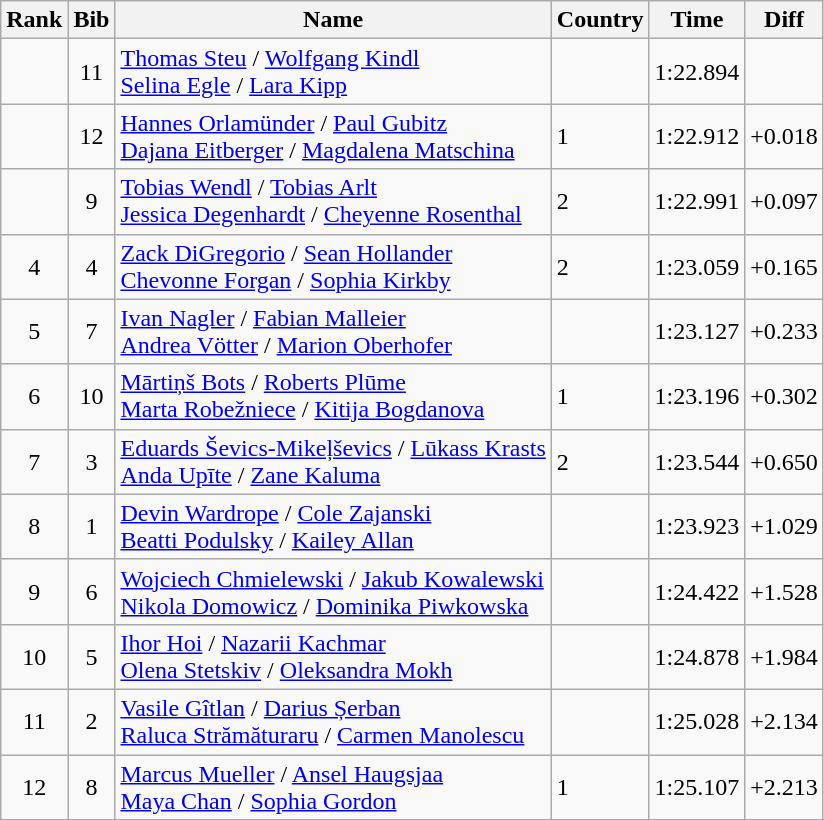<table class="wikitable sortable" style="text-align:center">
<tr>
<th>Rank</th>
<th>Bib</th>
<th>Name</th>
<th>Country</th>
<th>Time</th>
<th>Diff</th>
</tr>
<tr>
<td></td>
<td>11</td>
<td align=left><a href='#'>Thomas Steu</a> / <a href='#'>Wolfgang Kindl</a><br><a href='#'>Selina Egle</a> / <a href='#'>Lara Kipp</a></td>
<td align=left></td>
<td>1:22.894</td>
<td></td>
</tr>
<tr>
<td></td>
<td>12</td>
<td align=left><a href='#'>Hannes Orlamünder</a> / <a href='#'>Paul Gubitz</a><br><a href='#'>Dajana Eitberger</a> / <a href='#'>Magdalena Matschina</a></td>
<td align=left> 1</td>
<td>1:22.912</td>
<td>+0.018</td>
</tr>
<tr>
<td></td>
<td>9</td>
<td align=left><a href='#'>Tobias Wendl</a> / <a href='#'>Tobias Arlt</a><br><a href='#'>Jessica Degenhardt</a> / <a href='#'>Cheyenne Rosenthal</a></td>
<td align=left> 2</td>
<td>1:22.991</td>
<td>+0.097</td>
</tr>
<tr>
<td>4</td>
<td>4</td>
<td align=left><a href='#'>Zack DiGregorio</a> / <a href='#'>Sean Hollander</a><br><a href='#'>Chevonne Forgan</a> / <a href='#'>Sophia Kirkby</a></td>
<td align=left> 2</td>
<td>1:23.059</td>
<td>+0.165</td>
</tr>
<tr>
<td>5</td>
<td>7</td>
<td align=left><a href='#'>Ivan Nagler</a> / <a href='#'>Fabian Malleier</a><br><a href='#'>Andrea Vötter</a> / <a href='#'>Marion Oberhofer</a></td>
<td align=left></td>
<td>1:23.127</td>
<td>+0.233</td>
</tr>
<tr>
<td>6</td>
<td>10</td>
<td align=left><a href='#'>Mārtiņš Bots</a> / <a href='#'>Roberts Plūme</a><br><a href='#'>Marta Robežniece</a> / <a href='#'>Kitija Bogdanova</a></td>
<td align=left> 1</td>
<td>1:23.196</td>
<td>+0.302</td>
</tr>
<tr>
<td>7</td>
<td>3</td>
<td align=left><a href='#'>Eduards Ševics-Mikeļševics</a> / <a href='#'>Lūkass Krasts</a><br><a href='#'>Anda Upīte</a> / <a href='#'>Zane Kaluma</a></td>
<td align=left> 2</td>
<td>1:23.544</td>
<td>+0.650</td>
</tr>
<tr>
<td>8</td>
<td>1</td>
<td align=left><a href='#'>Devin Wardrope</a> / <a href='#'>Cole Zajanski</a><br><a href='#'>Beatti Podulsky</a> / <a href='#'>Kailey Allan</a></td>
<td align=left></td>
<td>1:23.923</td>
<td>+1.029</td>
</tr>
<tr>
<td>9</td>
<td>6</td>
<td align=left><a href='#'>Wojciech Chmielewski</a> / <a href='#'>Jakub Kowalewski</a><br><a href='#'>Nikola Domowicz</a> / <a href='#'>Dominika Piwkowska</a></td>
<td align=left></td>
<td>1:24.422</td>
<td>+1.528</td>
</tr>
<tr>
<td>10</td>
<td>5</td>
<td align=left><a href='#'>Ihor Hoi</a> / <a href='#'>Nazarii Kachmar</a><br><a href='#'>Olena Stetskiv</a> / <a href='#'>Oleksandra Mokh</a></td>
<td align=left></td>
<td>1:24.878</td>
<td>+1.984</td>
</tr>
<tr>
<td>11</td>
<td>2</td>
<td align=left><a href='#'>Vasile Gîtlan</a> / <a href='#'>Darius Șerban</a><br><a href='#'>Raluca Strămăturaru</a> / <a href='#'>Carmen Manolescu</a></td>
<td align=left></td>
<td>1:25.028</td>
<td>+2.134</td>
</tr>
<tr>
<td>12</td>
<td>8</td>
<td align=left><a href='#'>Marcus Mueller</a> / <a href='#'>Ansel Haugsjaa</a><br><a href='#'>Maya Chan</a> / <a href='#'>Sophia Gordon</a></td>
<td align=left> 1</td>
<td>1:25.107</td>
<td>+2.213</td>
</tr>
</table>
